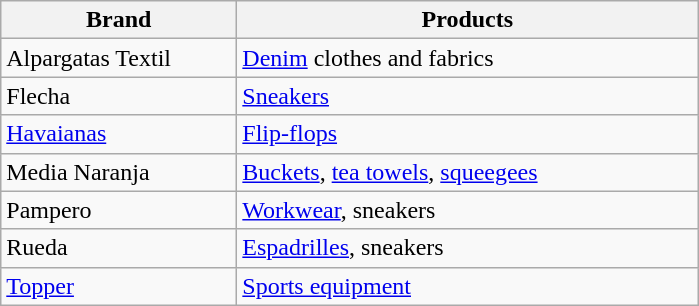<table class="wikitable ">
<tr>
<th width=150px>Brand</th>
<th width=300px>Products</th>
</tr>
<tr>
<td>Alpargatas Textil</td>
<td><a href='#'>Denim</a> clothes and fabrics</td>
</tr>
<tr>
<td>Flecha</td>
<td><a href='#'>Sneakers</a></td>
</tr>
<tr>
<td><a href='#'>Havaianas</a></td>
<td><a href='#'>Flip-flops</a></td>
</tr>
<tr>
<td>Media Naranja</td>
<td><a href='#'>Buckets</a>, <a href='#'>tea towels</a>, <a href='#'>squeegees</a></td>
</tr>
<tr>
<td>Pampero</td>
<td><a href='#'>Workwear</a>, sneakers</td>
</tr>
<tr>
<td>Rueda</td>
<td><a href='#'>Espadrilles</a>, sneakers</td>
</tr>
<tr>
<td><a href='#'>Topper</a></td>
<td><a href='#'>Sports equipment</a></td>
</tr>
</table>
